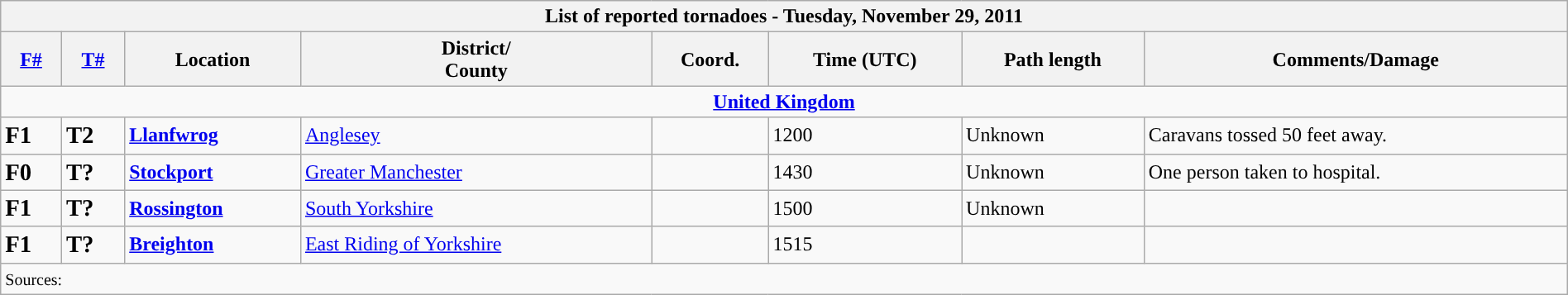<table class="wikitable collapsible" width="100%">
<tr>
<th colspan="8">List of reported tornadoes - Tuesday, November 29, 2011</th>
</tr>
<tr>
<th><a href='#'>F#</a></th>
<th><a href='#'>T#</a></th>
<th>Location</th>
<th>District/<br>County</th>
<th>Coord.</th>
<th>Time (UTC)</th>
<th>Path length</th>
<th>Comments/Damage</th>
</tr>
<tr>
<td colspan="8" align=center><strong><a href='#'>United Kingdom</a></strong></td>
</tr>
<tr>
<td><big><strong>F1</strong></big></td>
<td><big><strong>T2</strong></big></td>
<td><strong><a href='#'>Llanfwrog</a></strong></td>
<td><a href='#'>Anglesey</a></td>
<td></td>
<td>1200</td>
<td>Unknown</td>
<td>Caravans tossed 50 feet away.</td>
</tr>
<tr>
<td><big><strong>F0</strong></big></td>
<td><big><strong>T?</strong></big></td>
<td><strong><a href='#'>Stockport</a></strong></td>
<td><a href='#'>Greater Manchester</a></td>
<td></td>
<td>1430</td>
<td>Unknown</td>
<td>One person taken to hospital.</td>
</tr>
<tr>
<td><big><strong>F1</strong></big></td>
<td><big><strong>T?</strong></big></td>
<td><strong><a href='#'>Rossington</a></strong></td>
<td><a href='#'>South Yorkshire</a></td>
<td></td>
<td>1500</td>
<td>Unknown</td>
<td></td>
</tr>
<tr>
<td><big><strong>F1</strong></big></td>
<td><big><strong>T?</strong></big></td>
<td><strong><a href='#'>Breighton</a></strong></td>
<td><a href='#'>East Riding of Yorkshire</a></td>
<td></td>
<td>1515</td>
<td></td>
<td></td>
</tr>
<tr>
<td colspan="8"><small>Sources:  </small></td>
</tr>
</table>
